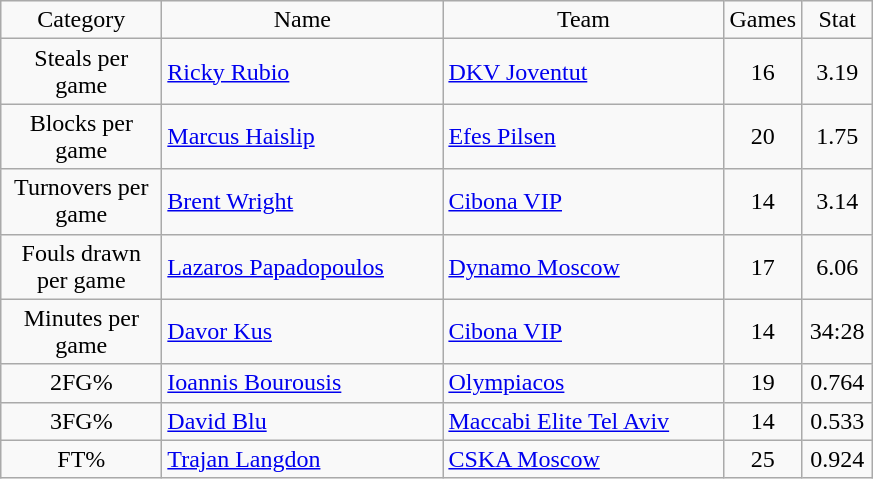<table class="wikitable sortable" style="text-align: center;">
<tr>
<td width=100>Category</td>
<td width=180>Name</td>
<td width=180>Team</td>
<td width=40>Games</td>
<td width=40>Stat</td>
</tr>
<tr>
<td>Steals per game</td>
<td align="left"> <a href='#'>Ricky Rubio</a></td>
<td align="left"> <a href='#'>DKV Joventut</a></td>
<td>16</td>
<td>3.19</td>
</tr>
<tr>
<td>Blocks per game</td>
<td align="left"> <a href='#'>Marcus Haislip</a></td>
<td align="left"> <a href='#'>Efes Pilsen</a></td>
<td>20</td>
<td>1.75</td>
</tr>
<tr>
<td>Turnovers per game</td>
<td align="left"> <a href='#'>Brent Wright</a></td>
<td align="left"> <a href='#'>Cibona VIP</a></td>
<td>14</td>
<td>3.14</td>
</tr>
<tr>
<td>Fouls drawn per game</td>
<td align="left"> <a href='#'>Lazaros Papadopoulos</a></td>
<td align="left"> <a href='#'>Dynamo Moscow</a></td>
<td>17</td>
<td>6.06</td>
</tr>
<tr>
<td>Minutes per game</td>
<td align="left"> <a href='#'>Davor Kus</a></td>
<td align="left"> <a href='#'>Cibona VIP</a></td>
<td>14</td>
<td>34:28</td>
</tr>
<tr>
<td>2FG%</td>
<td align="left"> <a href='#'>Ioannis Bourousis</a></td>
<td align="left"> <a href='#'>Olympiacos</a></td>
<td>19</td>
<td>0.764</td>
</tr>
<tr>
<td>3FG%</td>
<td align="left"> <a href='#'>David Blu</a></td>
<td align="left"> <a href='#'>Maccabi Elite Tel Aviv</a></td>
<td>14</td>
<td>0.533</td>
</tr>
<tr>
<td>FT%</td>
<td align="left"> <a href='#'>Trajan Langdon</a></td>
<td align="left"> <a href='#'>CSKA Moscow</a></td>
<td>25</td>
<td>0.924</td>
</tr>
</table>
